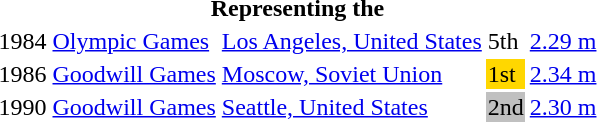<table>
<tr>
<th colspan="6">Representing the </th>
</tr>
<tr>
<td>1984</td>
<td><a href='#'>Olympic Games</a></td>
<td><a href='#'>Los Angeles, United States</a></td>
<td>5th</td>
<td><a href='#'>2.29 m</a></td>
</tr>
<tr>
<td>1986</td>
<td><a href='#'>Goodwill Games</a></td>
<td><a href='#'>Moscow, Soviet Union</a></td>
<td bgcolor=gold>1st</td>
<td><a href='#'>2.34 m</a></td>
</tr>
<tr>
<td>1990</td>
<td><a href='#'>Goodwill Games</a></td>
<td><a href='#'>Seattle, United States</a></td>
<td bgcolor=silver>2nd</td>
<td><a href='#'>2.30 m</a></td>
</tr>
</table>
